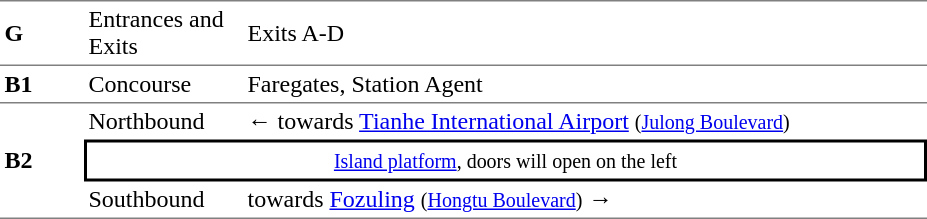<table table border=0 cellspacing=0 cellpadding=3>
<tr>
<td style="border-top:solid 1px gray;border-bottom:solid 1px gray;" width=50><strong>G</strong></td>
<td style="border-top:solid 1px gray;border-bottom:solid 1px gray;" width=100>Entrances and Exits</td>
<td style="border-top:solid 1px gray;border-bottom:solid 1px gray;" width=450>Exits A-D</td>
</tr>
<tr>
<td style="border-top:solid 0px gray;border-bottom:solid 1px gray;" width=50><strong>B1</strong></td>
<td style="border-top:solid 0px gray;border-bottom:solid 1px gray;" width=100>Concourse</td>
<td style="border-top:solid 0px gray;border-bottom:solid 1px gray;" width=450>Faregates, Station Agent</td>
</tr>
<tr>
<td style="border-bottom:solid 1px gray;" rowspan=3><strong>B2</strong></td>
<td>Northbound</td>
<td>←  towards <a href='#'>Tianhe International Airport</a> <small>(<a href='#'>Julong Boulevard</a>)</small></td>
</tr>
<tr>
<td style="border-right:solid 2px black;border-left:solid 2px black;border-top:solid 2px black;border-bottom:solid 2px black;text-align:center;" colspan=2><small><a href='#'>Island platform</a>, doors will open on the left</small></td>
</tr>
<tr>
<td style="border-bottom:solid 1px gray;">Southbound</td>
<td style="border-bottom:solid 1px gray;"> towards <a href='#'>Fozuling</a> <small>(<a href='#'>Hongtu Boulevard</a>)</small> →</td>
</tr>
</table>
